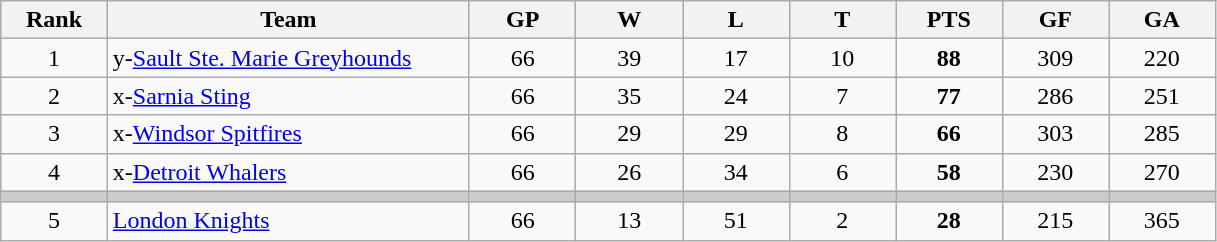<table class="wikitable sortable" style="text-align:center">
<tr>
<th width="7.5%">Rank</th>
<th width="25.5%">Team</th>
<th width="7.5%">GP</th>
<th width="7.5%">W</th>
<th width="7.5%">L</th>
<th width="7.5%">T</th>
<th width="7.5%">PTS</th>
<th width="7.5%">GF</th>
<th width="7.5%">GA</th>
</tr>
<tr>
<td>1</td>
<td align=left>y-<a href='#'>Sault Ste. Marie Greyhounds</a></td>
<td>66</td>
<td>39</td>
<td>17</td>
<td>10</td>
<td><strong>88</strong></td>
<td>309</td>
<td>220</td>
</tr>
<tr>
<td>2</td>
<td align=left>x-<a href='#'>Sarnia Sting</a></td>
<td>66</td>
<td>35</td>
<td>24</td>
<td>7</td>
<td><strong>77</strong></td>
<td>286</td>
<td>251</td>
</tr>
<tr>
<td>3</td>
<td align=left>x-<a href='#'>Windsor Spitfires</a></td>
<td>66</td>
<td>29</td>
<td>29</td>
<td>8</td>
<td><strong>66</strong></td>
<td>303</td>
<td>285</td>
</tr>
<tr>
<td>4</td>
<td align=left>x-<a href='#'>Detroit Whalers</a></td>
<td>66</td>
<td>26</td>
<td>34</td>
<td>6</td>
<td><strong>58</strong></td>
<td>230</td>
<td>270</td>
</tr>
<tr style="background-color:#cccccc;">
<td></td>
<td></td>
<td></td>
<td></td>
<td></td>
<td></td>
<td></td>
<td></td>
<td></td>
</tr>
<tr>
<td>5</td>
<td align=left><a href='#'>London Knights</a></td>
<td>66</td>
<td>13</td>
<td>51</td>
<td>2</td>
<td><strong>28</strong></td>
<td>215</td>
<td>365</td>
</tr>
</table>
